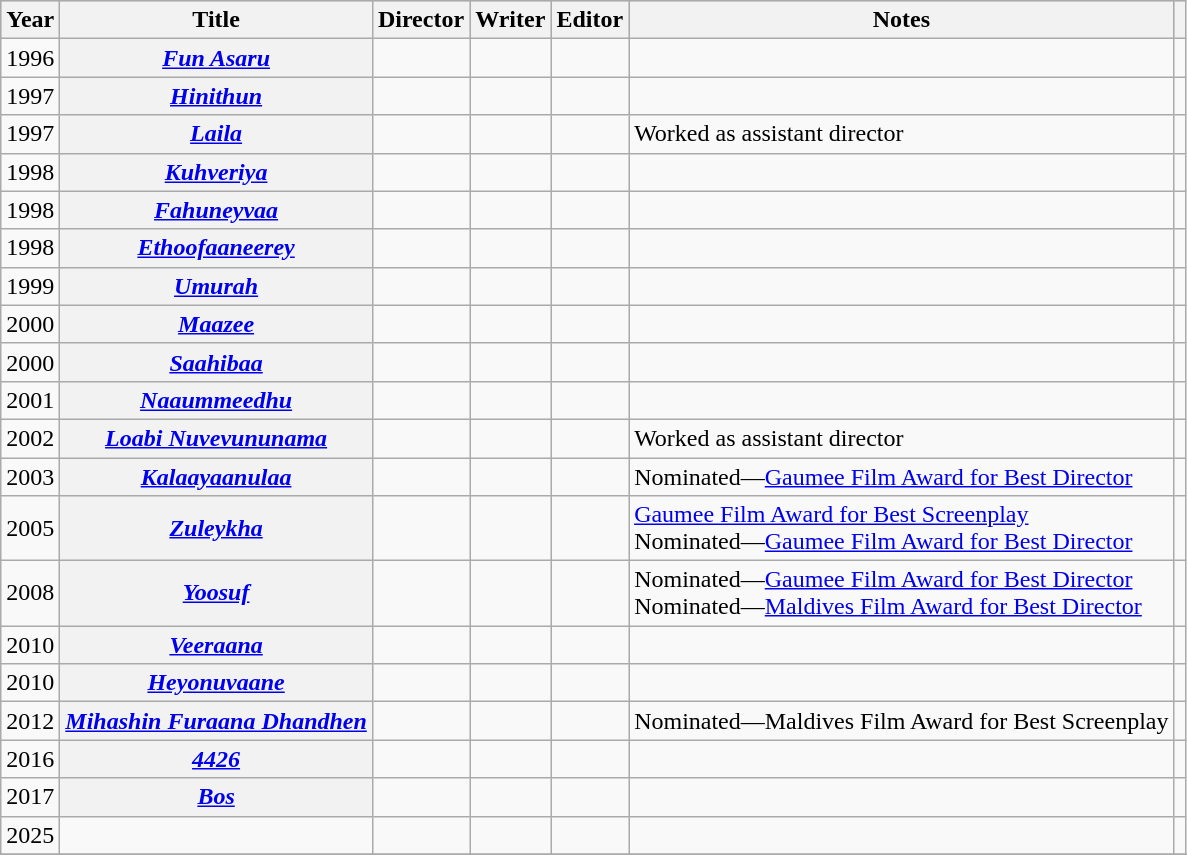<table class="wikitable sortable plainrowheaders">
<tr style="background:#ccc; text-align:center;">
<th scope="col">Year</th>
<th scope="col">Title</th>
<th scope="col">Director</th>
<th scope="col">Writer</th>
<th scope="col">Editor</th>
<th scope="col">Notes</th>
<th scope="col" class="unsortable"></th>
</tr>
<tr>
<td>1996</td>
<th scope="row"><em><a href='#'>Fun Asaru</a></em></th>
<td></td>
<td></td>
<td></td>
<td></td>
<td style="text-align: center;"></td>
</tr>
<tr>
<td>1997</td>
<th scope="row"><em><a href='#'>Hinithun</a></em></th>
<td></td>
<td></td>
<td></td>
<td></td>
<td style="text-align: center;"></td>
</tr>
<tr>
<td>1997</td>
<th scope="row"><em><a href='#'>Laila</a></em></th>
<td></td>
<td></td>
<td></td>
<td>Worked as assistant director</td>
<td style="text-align: center;"></td>
</tr>
<tr>
<td>1998</td>
<th scope="row"><em><a href='#'>Kuhveriya</a></em></th>
<td></td>
<td></td>
<td></td>
<td></td>
<td style="text-align: center;"></td>
</tr>
<tr>
<td>1998</td>
<th scope="row"><em><a href='#'>Fahuneyvaa</a></em></th>
<td></td>
<td></td>
<td></td>
<td></td>
<td style="text-align: center;"></td>
</tr>
<tr>
<td>1998</td>
<th scope="row"><em><a href='#'>Ethoofaaneerey</a></em></th>
<td></td>
<td></td>
<td></td>
<td></td>
<td style="text-align: center;"></td>
</tr>
<tr>
<td>1999</td>
<th><em><a href='#'>Umurah</a></em></th>
<td></td>
<td></td>
<td></td>
<td></td>
<td></td>
</tr>
<tr>
<td>2000</td>
<th scope="row"><em><a href='#'>Maazee</a></em></th>
<td></td>
<td></td>
<td></td>
<td></td>
<td style="text-align: center;"></td>
</tr>
<tr>
<td>2000</td>
<th><em><a href='#'>Saahibaa</a></em></th>
<td></td>
<td></td>
<td></td>
<td></td>
<td></td>
</tr>
<tr>
<td>2001</td>
<th scope="row"><em><a href='#'>Naaummeedhu</a></em></th>
<td></td>
<td></td>
<td></td>
<td></td>
<td style="text-align: center;"></td>
</tr>
<tr>
<td>2002</td>
<th scope="row"><em><a href='#'>Loabi Nuvevununama</a></em></th>
<td></td>
<td></td>
<td></td>
<td>Worked as assistant director</td>
<td style="text-align: center;"></td>
</tr>
<tr>
<td>2003</td>
<th scope="row"><em><a href='#'>Kalaayaanulaa</a></em></th>
<td></td>
<td></td>
<td></td>
<td>Nominated—<a href='#'>Gaumee Film Award for Best Director</a></td>
<td style="text-align: center;"></td>
</tr>
<tr>
<td>2005</td>
<th scope="row"><em><a href='#'>Zuleykha</a></em></th>
<td></td>
<td></td>
<td></td>
<td><a href='#'>Gaumee Film Award for Best Screenplay</a><br>Nominated—<a href='#'>Gaumee Film Award for Best Director</a></td>
<td style="text-align: center;"></td>
</tr>
<tr>
<td>2008</td>
<th scope="row"><em><a href='#'>Yoosuf</a></em></th>
<td></td>
<td></td>
<td></td>
<td>Nominated—<a href='#'>Gaumee Film Award for Best Director</a><br>Nominated—<a href='#'>Maldives Film Award for Best Director</a></td>
<td style="text-align: center;"></td>
</tr>
<tr>
<td>2010</td>
<th scope="row"><em><a href='#'>Veeraana</a></em></th>
<td></td>
<td></td>
<td></td>
<td></td>
<td style="text-align: center;"></td>
</tr>
<tr>
<td>2010</td>
<th scope="row"><em><a href='#'>Heyonuvaane</a></em></th>
<td></td>
<td></td>
<td></td>
<td></td>
<td style="text-align: center;"></td>
</tr>
<tr>
<td>2012</td>
<th scope="row"><em><a href='#'>Mihashin Furaana Dhandhen</a></em></th>
<td></td>
<td></td>
<td></td>
<td>Nominated—Maldives Film Award for Best Screenplay</td>
<td style="text-align: center;"></td>
</tr>
<tr>
<td>2016</td>
<th scope="row"><em><a href='#'>4426</a></em></th>
<td></td>
<td></td>
<td></td>
<td></td>
<td style="text-align: center;"></td>
</tr>
<tr>
<td>2017</td>
<th scope="row"><em><a href='#'>Bos</a></em></th>
<td></td>
<td></td>
<td></td>
<td></td>
<td style="text-align: center;"></td>
</tr>
<tr>
<td>2025</td>
<td></td>
<td></td>
<td></td>
<td></td>
<td></td>
<td style="text-align: center;"></td>
</tr>
<tr>
</tr>
</table>
